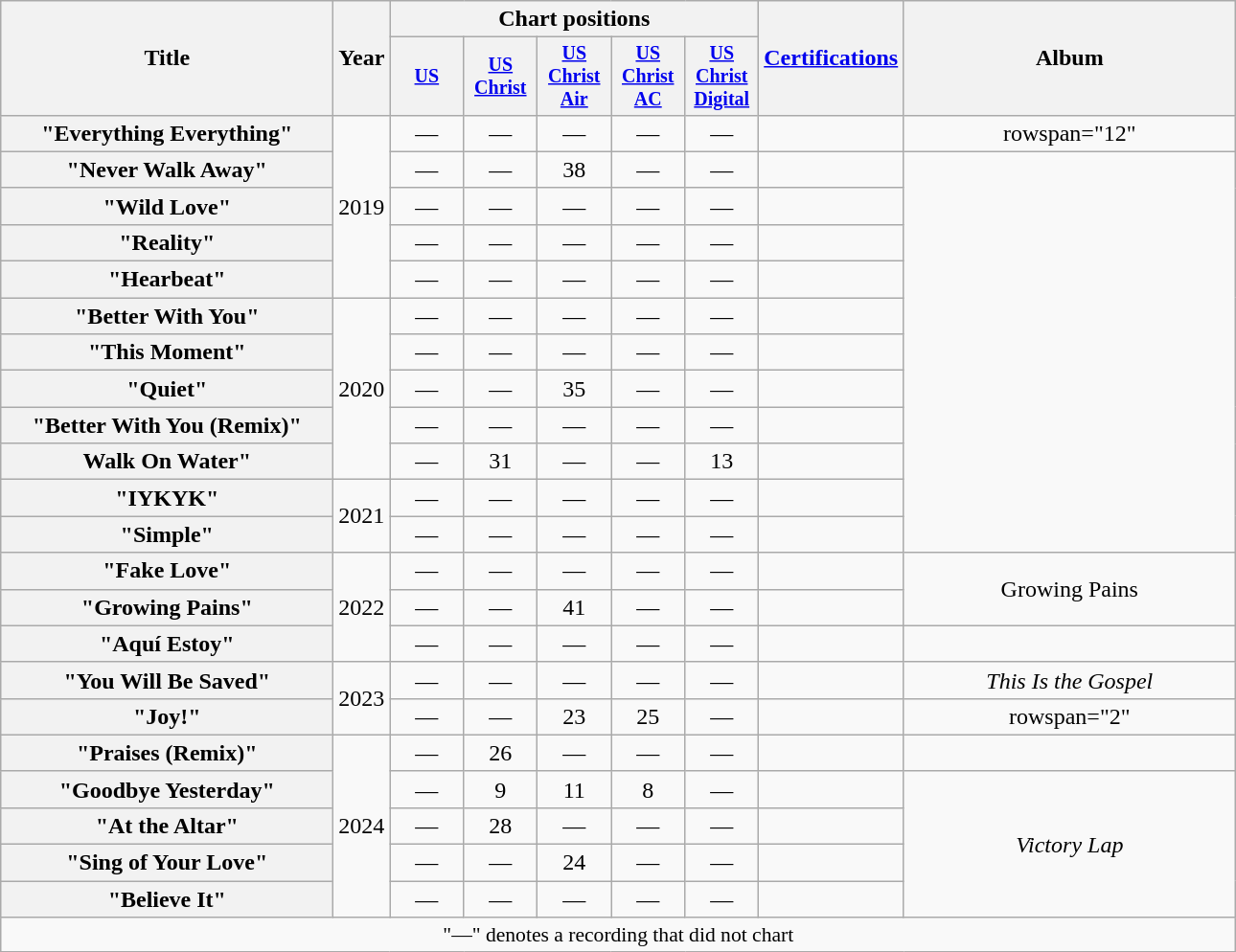<table class="wikitable plainrowheaders" style="text-align:center;">
<tr>
<th rowspan="2" scope="col" style="width:14em;">Title</th>
<th rowspan="2" scope="col">Year</th>
<th colspan="5" scope="col">Chart positions</th>
<th rowspan="2" scope="col"><a href='#'>Certifications</a></th>
<th rowspan="2" scope="col" style="width:14em;">Album</th>
</tr>
<tr style="font-size:smaller;">
<th scope="col" width="45"><a href='#'>US</a><br></th>
<th scope="col" width="45"><a href='#'>US<br>Christ</a><br></th>
<th scope="col" width="45"><a href='#'>US<br>Christ Air</a><br></th>
<th scope="col" width="45"><a href='#'>US<br>Christ AC</a><br></th>
<th scope="col" width="45"><a href='#'>US<br>Christ<br>Digital</a><br></th>
</tr>
<tr>
<th scope="row">"Everything Everything"</th>
<td rowspan="5">2019</td>
<td>—</td>
<td>—</td>
<td>—</td>
<td>—</td>
<td>—</td>
<td></td>
<td>rowspan="12" </td>
</tr>
<tr>
<th scope="row">"Never Walk Away"</th>
<td>—</td>
<td>—</td>
<td>38</td>
<td>—</td>
<td>—</td>
<td></td>
</tr>
<tr>
<th scope="row">"Wild Love"</th>
<td>—</td>
<td>—</td>
<td>—</td>
<td>—</td>
<td>—</td>
<td></td>
</tr>
<tr>
<th scope="row">"Reality"</th>
<td>—</td>
<td>—</td>
<td>—</td>
<td>—</td>
<td>—</td>
<td></td>
</tr>
<tr>
<th scope="row">"Hearbeat"</th>
<td>—</td>
<td>—</td>
<td>—</td>
<td>—</td>
<td>—</td>
<td></td>
</tr>
<tr>
<th scope="row">"Better With You"</th>
<td rowspan="5">2020</td>
<td>—</td>
<td>—</td>
<td>—</td>
<td>—</td>
<td>—</td>
<td></td>
</tr>
<tr>
<th scope="row">"This Moment"</th>
<td>—</td>
<td>—</td>
<td>—</td>
<td>—</td>
<td>—</td>
<td></td>
</tr>
<tr>
<th scope="row">"Quiet"</th>
<td>—</td>
<td>—</td>
<td>35</td>
<td>—</td>
<td>—</td>
<td></td>
</tr>
<tr>
<th scope="row">"Better With You (Remix)" <br></th>
<td>—</td>
<td>—</td>
<td>—</td>
<td>—</td>
<td>—</td>
<td></td>
</tr>
<tr>
<th scope="row">Walk On Water"</th>
<td>—</td>
<td>31</td>
<td>—</td>
<td>—</td>
<td>13</td>
<td></td>
</tr>
<tr>
<th scope="row">"IYKYK"</th>
<td rowspan="2">2021</td>
<td>—</td>
<td>—</td>
<td>—</td>
<td>—</td>
<td>—</td>
<td></td>
</tr>
<tr>
<th scope="row">"Simple" <br></th>
<td>—</td>
<td>—</td>
<td>—</td>
<td>—</td>
<td>—</td>
<td></td>
</tr>
<tr>
<th scope="row">"Fake Love"</th>
<td rowspan="3">2022</td>
<td>—</td>
<td>—</td>
<td>—</td>
<td>—</td>
<td>—</td>
<td></td>
<td rowspan="2">Growing Pains</td>
</tr>
<tr>
<th scope="row">"Growing Pains"<br></th>
<td>—</td>
<td>—</td>
<td>41</td>
<td>—</td>
<td>—</td>
<td></td>
</tr>
<tr>
<th scope="row">"Aquí Estoy"</th>
<td>—</td>
<td>—</td>
<td>—</td>
<td>—</td>
<td>—</td>
<td></td>
<td></td>
</tr>
<tr>
<th scope="row">"You Will Be Saved"</th>
<td rowspan="2">2023</td>
<td>—</td>
<td>—</td>
<td>—</td>
<td>—</td>
<td>—</td>
<td></td>
<td><em>This Is the Gospel</em></td>
</tr>
<tr>
<th scope="row">"Joy!"</th>
<td>—</td>
<td>—</td>
<td>23</td>
<td>25</td>
<td>—</td>
<td></td>
<td>rowspan="2" </td>
</tr>
<tr>
<th scope="row">"Praises (Remix)"<br></th>
<td rowspan="5">2024</td>
<td>—</td>
<td>26</td>
<td>—</td>
<td>—</td>
<td>—</td>
<td></td>
</tr>
<tr>
<th scope="row">"Goodbye Yesterday"<br></th>
<td>—</td>
<td>9</td>
<td>11</td>
<td>8</td>
<td>—</td>
<td></td>
<td rowspan="4"><em>Victory Lap</em></td>
</tr>
<tr>
<th scope="row">"At the Altar"<br></th>
<td>—</td>
<td>28</td>
<td>—</td>
<td>—</td>
<td>—</td>
<td></td>
</tr>
<tr>
<th scope="row">"Sing of Your Love"<br></th>
<td>—</td>
<td>—</td>
<td>24</td>
<td>—</td>
<td>—</td>
<td></td>
</tr>
<tr>
<th scope="row">"Believe It"</th>
<td>—</td>
<td>—</td>
<td>—</td>
<td>—</td>
<td>—</td>
<td></td>
</tr>
<tr>
<td colspan="9" style="font-size:90%">"—" denotes a recording that did not chart</td>
</tr>
</table>
